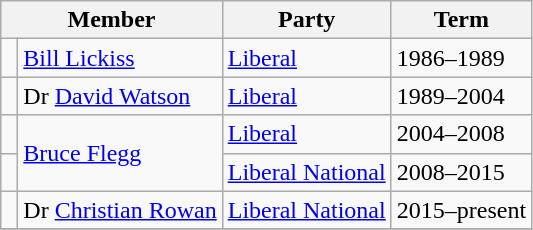<table class="wikitable">
<tr>
<th colspan="2">Member</th>
<th>Party</th>
<th>Term</th>
</tr>
<tr>
<td> </td>
<td><a href='#'>Bill Lickiss</a></td>
<td><a href='#'>Liberal</a></td>
<td>1986–1989</td>
</tr>
<tr>
<td> </td>
<td>Dr <a href='#'>David Watson</a></td>
<td><a href='#'>Liberal</a></td>
<td>1989–2004</td>
</tr>
<tr>
<td> </td>
<td rowspan="2"><a href='#'>Bruce Flegg</a></td>
<td><a href='#'>Liberal</a></td>
<td>2004–2008</td>
</tr>
<tr>
<td> </td>
<td><a href='#'>Liberal National</a></td>
<td>2008–2015</td>
</tr>
<tr>
<td> </td>
<td>Dr <a href='#'>Christian Rowan</a></td>
<td><a href='#'>Liberal National</a></td>
<td>2015–present</td>
</tr>
<tr>
</tr>
</table>
